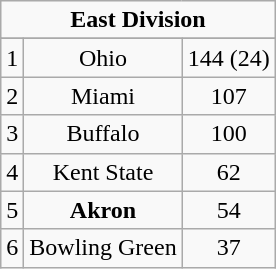<table class="wikitable">
<tr align="center">
<td align="center" Colspan="3"><strong>East Division</strong></td>
</tr>
<tr align="center">
</tr>
<tr align="center">
<td>1</td>
<td>Ohio</td>
<td>144 (24)</td>
</tr>
<tr align="center">
<td>2</td>
<td>Miami</td>
<td>107</td>
</tr>
<tr align="center">
<td>3</td>
<td>Buffalo</td>
<td>100</td>
</tr>
<tr align="center">
<td>4</td>
<td>Kent State</td>
<td>62</td>
</tr>
<tr align="center">
<td>5</td>
<td><strong>Akron</strong></td>
<td>54</td>
</tr>
<tr align="center">
<td>6</td>
<td>Bowling Green</td>
<td>37</td>
</tr>
</table>
